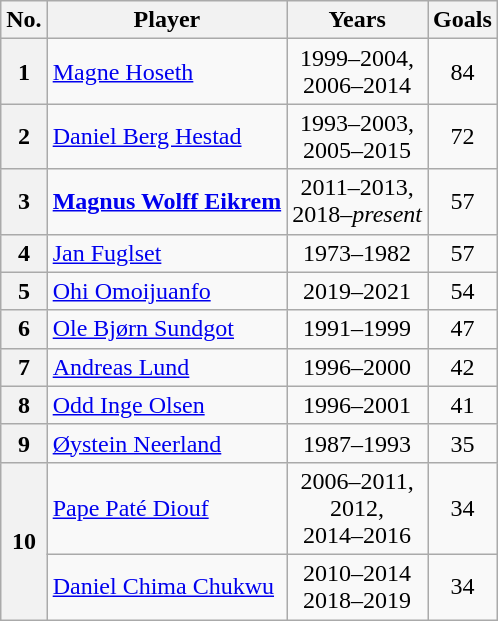<table class="wikitable" style="text-align:center;">
<tr>
<th>No.</th>
<th>Player</th>
<th>Years</th>
<th>Goals</th>
</tr>
<tr>
<th>1</th>
<td align="left"><a href='#'>Magne Hoseth</a></td>
<td>1999–2004,<br> 2006–2014</td>
<td>84</td>
</tr>
<tr>
<th>2</th>
<td align="left"><a href='#'>Daniel Berg Hestad</a></td>
<td>1993–2003,<br> 2005–2015</td>
<td>72</td>
</tr>
<tr>
<th>3</th>
<td align="left"><strong><a href='#'>Magnus Wolff Eikrem</a></strong></td>
<td>2011–2013,<br> 2018–<em>present</em></td>
<td>57</td>
</tr>
<tr>
<th>4</th>
<td align="left"><a href='#'>Jan Fuglset</a></td>
<td>1973–1982</td>
<td>57</td>
</tr>
<tr>
<th>5</th>
<td align="left"><a href='#'>Ohi Omoijuanfo</a></td>
<td>2019–2021</td>
<td>54</td>
</tr>
<tr>
<th>6</th>
<td align="left"><a href='#'>Ole Bjørn Sundgot</a></td>
<td>1991–1999</td>
<td>47</td>
</tr>
<tr>
<th>7</th>
<td align="left"><a href='#'>Andreas Lund</a></td>
<td>1996–2000</td>
<td>42</td>
</tr>
<tr>
<th>8</th>
<td align="left"><a href='#'>Odd Inge Olsen</a></td>
<td>1996–2001</td>
<td>41</td>
</tr>
<tr>
<th>9</th>
<td align="left"><a href='#'>Øystein Neerland</a></td>
<td>1987–1993</td>
<td>35</td>
</tr>
<tr>
<th rowspan=2>10</th>
<td align="left"><a href='#'>Pape Paté Diouf</a></td>
<td>2006–2011,<br> 2012,<br> 2014–2016</td>
<td>34</td>
</tr>
<tr>
<td align="left"><a href='#'>Daniel Chima Chukwu</a></td>
<td>2010–2014<br> 2018–2019</td>
<td>34</td>
</tr>
</table>
